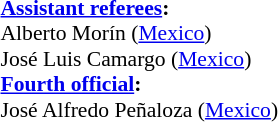<table width=100% style="font-size:90%">
<tr>
<td><br><strong><a href='#'>Assistant referees</a>:</strong>
<br>Alberto Morín (<a href='#'>Mexico</a>)
<br>José Luis Camargo (<a href='#'>Mexico</a>)
<br><strong><a href='#'>Fourth official</a>:</strong>
<br>José Alfredo Peñaloza (<a href='#'>Mexico</a>)</td>
</tr>
</table>
